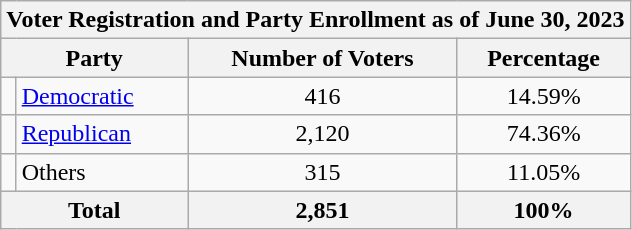<table class=wikitable>
<tr>
<th colspan = 6>Voter Registration and Party Enrollment as of June 30, 2023</th>
</tr>
<tr>
<th colspan = 2>Party</th>
<th>Number of Voters</th>
<th>Percentage</th>
</tr>
<tr>
<td></td>
<td><a href='#'>Democratic</a></td>
<td align = center>416</td>
<td align = center>14.59%</td>
</tr>
<tr>
<td></td>
<td><a href='#'>Republican</a></td>
<td align = center>2,120</td>
<td align = center>74.36%</td>
</tr>
<tr>
<td></td>
<td>Others</td>
<td align = center>315</td>
<td align = center>11.05%</td>
</tr>
<tr>
<th colspan = 2>Total</th>
<th align = center>2,851</th>
<th align = center>100%</th>
</tr>
</table>
